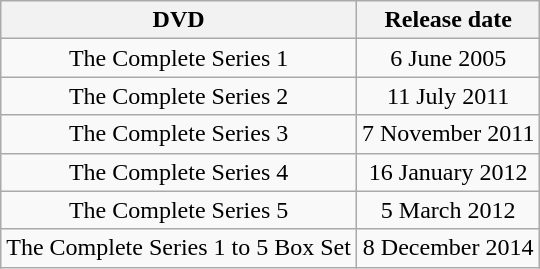<table class="wikitable" style="text-align:center;">
<tr>
<th>DVD</th>
<th>Release date</th>
</tr>
<tr>
<td>The Complete Series 1</td>
<td>6 June 2005</td>
</tr>
<tr>
<td>The Complete Series 2</td>
<td>11 July 2011</td>
</tr>
<tr>
<td>The Complete Series 3</td>
<td>7 November 2011</td>
</tr>
<tr>
<td>The Complete Series 4</td>
<td>16 January 2012</td>
</tr>
<tr>
<td>The Complete Series 5</td>
<td>5 March 2012</td>
</tr>
<tr>
<td>The Complete Series 1 to 5 Box Set</td>
<td>8 December 2014</td>
</tr>
</table>
